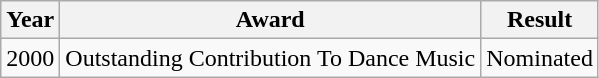<table class="wikitable">
<tr>
<th>Year</th>
<th>Award</th>
<th>Result</th>
</tr>
<tr>
<td>2000</td>
<td>Outstanding Contribution To Dance Music</td>
<td>Nominated</td>
</tr>
</table>
